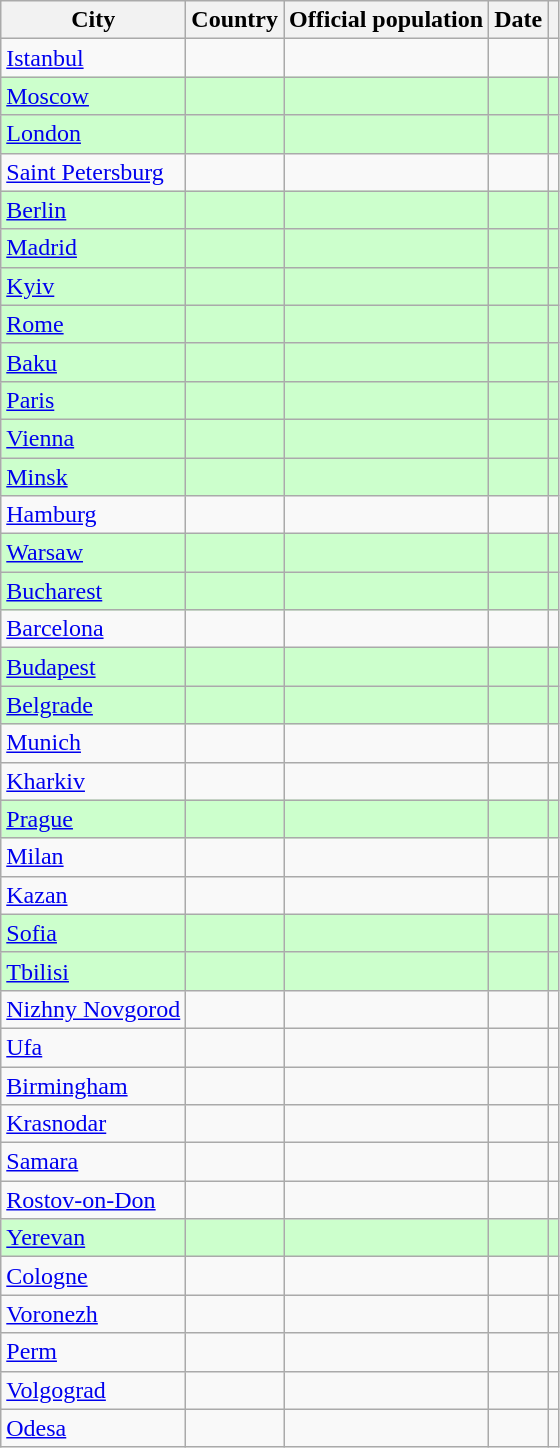<table class="sortable wikitable sticky-header static-row-numbers col1left col2left" >
<tr>
<th>City</th>
<th>Country</th>
<th>Official population</th>
<th>Date</th>
<th class="unsortable"></th>
</tr>
<tr>
<td><a href='#'>Istanbul</a></td>
<td></td>
<td></td>
<td></td>
<td></td>
</tr>
<tr bgcolor="#CCFFCC">
<td><a href='#'>Moscow</a></td>
<td></td>
<td></td>
<td></td>
<td></td>
</tr>
<tr bgcolor="#CCFFCC">
<td><a href='#'>London</a></td>
<td></td>
<td></td>
<td></td>
<td></td>
</tr>
<tr>
<td><a href='#'>Saint Petersburg</a></td>
<td></td>
<td></td>
<td></td>
<td></td>
</tr>
<tr bgcolor="#CCFFCC">
<td><a href='#'>Berlin</a></td>
<td></td>
<td></td>
<td></td>
<td></td>
</tr>
<tr bgcolor="#CCFFCC">
<td><a href='#'>Madrid</a></td>
<td></td>
<td></td>
<td></td>
<td></td>
</tr>
<tr bgcolor="#CCFFCC">
<td><a href='#'>Kyiv</a></td>
<td></td>
<td></td>
<td></td>
<td></td>
</tr>
<tr bgcolor="#CCFFCC">
<td><a href='#'>Rome</a></td>
<td></td>
<td></td>
<td></td>
<td></td>
</tr>
<tr bgcolor="#CCFFCC" class="static-row-numbers-norank">
<td><a href='#'>Baku</a></td>
<td></td>
<td></td>
<td></td>
<td></td>
</tr>
<tr bgcolor="#CCFFCC">
<td><a href='#'>Paris</a></td>
<td></td>
<td></td>
<td></td>
<td></td>
</tr>
<tr bgcolor="#CCFFCC">
<td><a href='#'>Vienna</a></td>
<td></td>
<td></td>
<td></td>
<td></td>
</tr>
<tr bgcolor="#CCFFCC">
<td><a href='#'>Minsk</a></td>
<td></td>
<td></td>
<td></td>
<td></td>
</tr>
<tr>
<td><a href='#'>Hamburg</a></td>
<td></td>
<td></td>
<td></td>
<td></td>
</tr>
<tr bgcolor="#CCFFCC">
<td><a href='#'>Warsaw</a></td>
<td></td>
<td></td>
<td></td>
<td></td>
</tr>
<tr bgcolor="#CCFFCC">
<td><a href='#'>Bucharest</a></td>
<td></td>
<td></td>
<td></td>
<td></td>
</tr>
<tr>
<td><a href='#'>Barcelona</a></td>
<td></td>
<td></td>
<td></td>
<td></td>
</tr>
<tr bgcolor="#CCFFCC">
<td><a href='#'>Budapest</a></td>
<td></td>
<td></td>
<td></td>
<td></td>
</tr>
<tr bgcolor="#CCFFCC">
<td><a href='#'>Belgrade</a></td>
<td></td>
<td></td>
<td></td>
<td></td>
</tr>
<tr>
<td><a href='#'>Munich</a></td>
<td></td>
<td></td>
<td></td>
<td></td>
</tr>
<tr>
<td><a href='#'>Kharkiv</a></td>
<td></td>
<td></td>
<td></td>
<td></td>
</tr>
<tr bgcolor="#CCFFCC">
<td><a href='#'>Prague</a></td>
<td></td>
<td></td>
<td></td>
<td></td>
</tr>
<tr>
<td><a href='#'>Milan</a></td>
<td></td>
<td></td>
<td></td>
<td></td>
</tr>
<tr>
<td><a href='#'>Kazan</a></td>
<td></td>
<td></td>
<td></td>
<td></td>
</tr>
<tr bgcolor="#CCFFCC">
<td><a href='#'>Sofia</a></td>
<td></td>
<td></td>
<td></td>
<td></td>
</tr>
<tr bgcolor="#CCFFCC" class="static-row-numbers-norank">
<td><a href='#'>Tbilisi</a></td>
<td></td>
<td></td>
<td></td>
<td></td>
</tr>
<tr>
<td><a href='#'>Nizhny Novgorod</a></td>
<td></td>
<td></td>
<td></td>
<td></td>
</tr>
<tr>
<td><a href='#'>Ufa</a></td>
<td></td>
<td></td>
<td></td>
<td></td>
</tr>
<tr>
<td><a href='#'>Birmingham</a></td>
<td></td>
<td></td>
<td></td>
<td></td>
</tr>
<tr>
<td><a href='#'>Krasnodar</a></td>
<td></td>
<td></td>
<td></td>
<td></td>
</tr>
<tr>
<td><a href='#'>Samara</a></td>
<td></td>
<td></td>
<td></td>
<td></td>
</tr>
<tr>
<td><a href='#'>Rostov-on-Don</a></td>
<td></td>
<td></td>
<td></td>
<td></td>
</tr>
<tr bgcolor="#CCFFCC" class="static-row-numbers-norank">
<td><a href='#'>Yerevan</a></td>
<td></td>
<td></td>
<td></td>
<td></td>
</tr>
<tr>
<td><a href='#'>Cologne</a></td>
<td></td>
<td></td>
<td></td>
<td></td>
</tr>
<tr>
<td><a href='#'>Voronezh</a></td>
<td></td>
<td></td>
<td></td>
<td></td>
</tr>
<tr>
<td><a href='#'>Perm</a></td>
<td></td>
<td></td>
<td></td>
<td></td>
</tr>
<tr>
<td><a href='#'>Volgograd</a></td>
<td></td>
<td></td>
<td></td>
<td></td>
</tr>
<tr>
<td><a href='#'>Odesa</a></td>
<td></td>
<td></td>
<td></td>
<td></td>
</tr>
</table>
